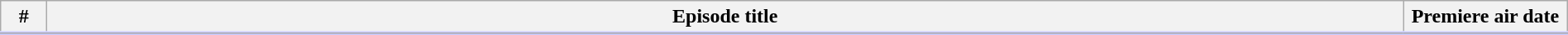<table class="wikitable" style="width:100%; margin:auto; background:#FFF;">
<tr style="border-bottom: 3px solid #CCF">
<th width="30">#</th>
<th>Episode title</th>
<th width="125">Premiere air date</th>
</tr>
<tr>
</tr>
</table>
